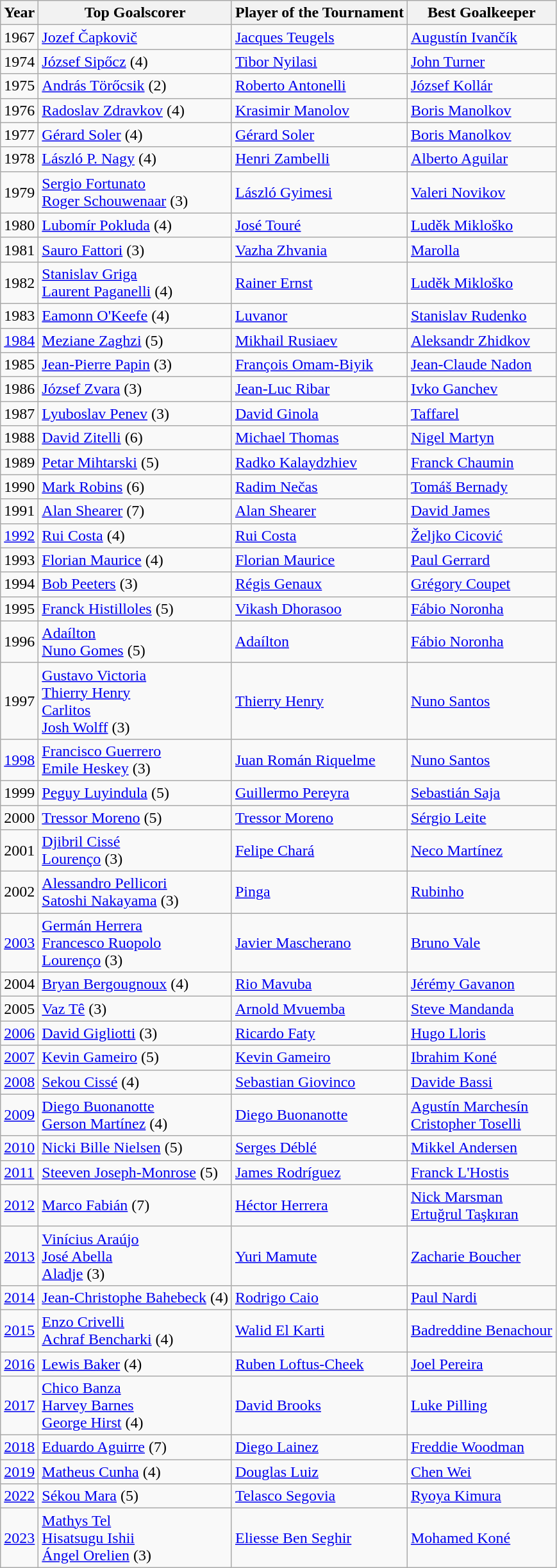<table class="wikitable">
<tr>
<th>Year</th>
<th>Top Goalscorer</th>
<th>Player of the Tournament</th>
<th>Best Goalkeeper</th>
</tr>
<tr>
<td>1967</td>
<td> <a href='#'>Jozef Čapkovič</a></td>
<td> <a href='#'>Jacques Teugels</a></td>
<td> <a href='#'>Augustín Ivančík</a></td>
</tr>
<tr>
<td>1974</td>
<td> <a href='#'>József Sipőcz</a> (4)</td>
<td> <a href='#'>Tibor Nyilasi</a></td>
<td> <a href='#'>John Turner</a></td>
</tr>
<tr>
<td>1975</td>
<td> <a href='#'>András Törőcsik</a> (2)</td>
<td> <a href='#'>Roberto Antonelli</a></td>
<td> <a href='#'>József Kollár</a></td>
</tr>
<tr>
<td>1976</td>
<td> <a href='#'>Radoslav Zdravkov</a> (4)</td>
<td> <a href='#'>Krasimir Manolov</a></td>
<td> <a href='#'>Boris Manolkov</a></td>
</tr>
<tr>
<td>1977</td>
<td> <a href='#'>Gérard Soler</a> (4)</td>
<td> <a href='#'>Gérard Soler</a></td>
<td> <a href='#'>Boris Manolkov</a></td>
</tr>
<tr>
<td>1978</td>
<td> <a href='#'>László P. Nagy</a> (4)</td>
<td> <a href='#'>Henri Zambelli</a></td>
<td> <a href='#'>Alberto Aguilar</a></td>
</tr>
<tr>
<td>1979</td>
<td> <a href='#'>Sergio Fortunato</a><br> <a href='#'>Roger Schouwenaar</a> (3)</td>
<td> <a href='#'>László Gyimesi</a></td>
<td> <a href='#'>Valeri Novikov</a></td>
</tr>
<tr>
<td>1980</td>
<td> <a href='#'>Lubomír Pokluda</a> (4)</td>
<td> <a href='#'>José Touré</a></td>
<td> <a href='#'>Luděk Mikloško</a></td>
</tr>
<tr>
<td>1981</td>
<td> <a href='#'>Sauro Fattori</a> (3)</td>
<td> <a href='#'>Vazha Zhvania</a></td>
<td> <a href='#'>Marolla</a></td>
</tr>
<tr>
<td>1982</td>
<td> <a href='#'>Stanislav Griga</a><br> <a href='#'>Laurent Paganelli</a> (4)</td>
<td> <a href='#'>Rainer Ernst</a></td>
<td> <a href='#'>Luděk Mikloško</a></td>
</tr>
<tr>
<td>1983</td>
<td> <a href='#'>Eamonn O'Keefe</a> (4)</td>
<td> <a href='#'>Luvanor</a></td>
<td> <a href='#'>Stanislav Rudenko</a></td>
</tr>
<tr>
<td><a href='#'>1984</a></td>
<td> <a href='#'>Meziane Zaghzi</a> (5)</td>
<td> <a href='#'>Mikhail Rusiaev</a></td>
<td> <a href='#'>Aleksandr Zhidkov</a></td>
</tr>
<tr>
<td>1985</td>
<td> <a href='#'>Jean-Pierre Papin</a> (3)</td>
<td> <a href='#'>François Omam-Biyik</a></td>
<td> <a href='#'>Jean-Claude Nadon</a></td>
</tr>
<tr>
<td>1986</td>
<td> <a href='#'>József Zvara</a> (3)</td>
<td> <a href='#'>Jean-Luc Ribar</a></td>
<td> <a href='#'>Ivko Ganchev</a></td>
</tr>
<tr>
<td>1987</td>
<td> <a href='#'>Lyuboslav Penev</a> (3)</td>
<td> <a href='#'>David Ginola</a></td>
<td> <a href='#'>Taffarel</a></td>
</tr>
<tr>
<td>1988</td>
<td> <a href='#'>David Zitelli</a> (6)</td>
<td> <a href='#'>Michael Thomas</a></td>
<td> <a href='#'>Nigel Martyn</a></td>
</tr>
<tr>
<td>1989</td>
<td> <a href='#'>Petar Mihtarski</a> (5)</td>
<td> <a href='#'>Radko Kalaydzhiev</a></td>
<td> <a href='#'>Franck Chaumin</a></td>
</tr>
<tr>
<td>1990</td>
<td> <a href='#'>Mark Robins</a> (6)</td>
<td> <a href='#'>Radim Nečas</a></td>
<td> <a href='#'>Tomáš Bernady</a></td>
</tr>
<tr>
<td>1991</td>
<td> <a href='#'>Alan Shearer</a> (7)</td>
<td> <a href='#'>Alan Shearer</a></td>
<td> <a href='#'>David James</a></td>
</tr>
<tr>
<td><a href='#'>1992</a></td>
<td> <a href='#'>Rui Costa</a> (4)</td>
<td> <a href='#'>Rui Costa</a></td>
<td> <a href='#'>Željko Cicović</a></td>
</tr>
<tr>
<td>1993</td>
<td> <a href='#'>Florian Maurice</a> (4)</td>
<td> <a href='#'>Florian Maurice</a></td>
<td> <a href='#'>Paul Gerrard</a></td>
</tr>
<tr>
<td>1994</td>
<td> <a href='#'>Bob Peeters</a> (3)</td>
<td> <a href='#'>Régis Genaux</a></td>
<td> <a href='#'>Grégory Coupet</a></td>
</tr>
<tr>
<td>1995</td>
<td> <a href='#'>Franck Histilloles</a> (5)</td>
<td> <a href='#'>Vikash Dhorasoo</a></td>
<td> <a href='#'>Fábio Noronha</a></td>
</tr>
<tr>
<td>1996</td>
<td> <a href='#'>Adaílton</a><br> <a href='#'>Nuno Gomes</a> (5)</td>
<td> <a href='#'>Adaílton</a></td>
<td> <a href='#'>Fábio Noronha</a></td>
</tr>
<tr>
<td>1997</td>
<td> <a href='#'>Gustavo Victoria</a><br> <a href='#'>Thierry Henry</a><br> <a href='#'>Carlitos</a><br> <a href='#'>Josh Wolff</a> (3)</td>
<td> <a href='#'>Thierry Henry</a></td>
<td> <a href='#'>Nuno Santos</a></td>
</tr>
<tr>
<td><a href='#'>1998</a></td>
<td> <a href='#'>Francisco Guerrero</a><br> <a href='#'>Emile Heskey</a> (3)</td>
<td> <a href='#'>Juan Román Riquelme</a></td>
<td> <a href='#'>Nuno Santos</a></td>
</tr>
<tr>
<td>1999</td>
<td> <a href='#'>Peguy Luyindula</a> (5)</td>
<td> <a href='#'>Guillermo Pereyra</a></td>
<td> <a href='#'>Sebastián Saja</a></td>
</tr>
<tr>
<td>2000</td>
<td> <a href='#'>Tressor Moreno</a> (5)</td>
<td> <a href='#'>Tressor Moreno</a></td>
<td> <a href='#'>Sérgio Leite</a></td>
</tr>
<tr>
<td>2001</td>
<td> <a href='#'>Djibril Cissé</a><br> <a href='#'>Lourenço</a> (3)</td>
<td> <a href='#'>Felipe Chará</a></td>
<td> <a href='#'>Neco Martínez</a></td>
</tr>
<tr>
<td>2002</td>
<td> <a href='#'>Alessandro Pellicori</a><br> <a href='#'>Satoshi Nakayama</a> (3)</td>
<td> <a href='#'>Pinga</a></td>
<td> <a href='#'>Rubinho</a></td>
</tr>
<tr>
<td><a href='#'>2003</a></td>
<td> <a href='#'>Germán Herrera</a><br> <a href='#'>Francesco Ruopolo</a><br> <a href='#'>Lourenço</a> (3)</td>
<td> <a href='#'>Javier Mascherano</a></td>
<td> <a href='#'>Bruno Vale</a></td>
</tr>
<tr>
<td>2004</td>
<td> <a href='#'>Bryan Bergougnoux</a> (4)</td>
<td> <a href='#'>Rio Mavuba</a></td>
<td> <a href='#'>Jérémy Gavanon</a></td>
</tr>
<tr>
<td>2005</td>
<td> <a href='#'>Vaz Tê</a> (3)</td>
<td> <a href='#'>Arnold Mvuemba</a></td>
<td> <a href='#'>Steve Mandanda</a></td>
</tr>
<tr>
<td><a href='#'>2006</a></td>
<td> <a href='#'>David Gigliotti</a> (3)</td>
<td> <a href='#'>Ricardo Faty</a></td>
<td> <a href='#'>Hugo Lloris</a></td>
</tr>
<tr>
<td><a href='#'>2007</a></td>
<td> <a href='#'>Kevin Gameiro</a> (5)</td>
<td> <a href='#'>Kevin Gameiro</a></td>
<td> <a href='#'>Ibrahim Koné</a></td>
</tr>
<tr>
<td><a href='#'>2008</a></td>
<td> <a href='#'>Sekou Cissé</a> (4)</td>
<td> <a href='#'>Sebastian Giovinco</a></td>
<td> <a href='#'>Davide Bassi</a></td>
</tr>
<tr>
<td><a href='#'>2009</a></td>
<td> <a href='#'>Diego Buonanotte</a><br> <a href='#'>Gerson Martínez</a> (4)</td>
<td> <a href='#'>Diego Buonanotte</a></td>
<td> <a href='#'>Agustín Marchesín</a><br> <a href='#'>Cristopher Toselli</a></td>
</tr>
<tr>
<td><a href='#'>2010</a></td>
<td> <a href='#'>Nicki Bille Nielsen</a> (5)</td>
<td> <a href='#'>Serges Déblé</a></td>
<td> <a href='#'>Mikkel Andersen</a></td>
</tr>
<tr>
<td><a href='#'>2011</a></td>
<td> <a href='#'>Steeven Joseph-Monrose</a> (5)</td>
<td> <a href='#'>James Rodríguez</a></td>
<td> <a href='#'>Franck L'Hostis</a></td>
</tr>
<tr>
<td><a href='#'>2012</a></td>
<td> <a href='#'>Marco Fabián</a> (7)</td>
<td> <a href='#'>Héctor Herrera</a></td>
<td> <a href='#'>Nick Marsman</a><br> <a href='#'>Ertuğrul Taşkıran</a></td>
</tr>
<tr>
<td><a href='#'>2013</a></td>
<td> <a href='#'>Vinícius Araújo</a><br> <a href='#'>José Abella</a><br> <a href='#'>Aladje</a> (3)</td>
<td> <a href='#'>Yuri Mamute</a></td>
<td> <a href='#'>Zacharie Boucher</a></td>
</tr>
<tr>
<td><a href='#'>2014</a></td>
<td> <a href='#'>Jean-Christophe Bahebeck</a> (4)</td>
<td> <a href='#'>Rodrigo Caio</a></td>
<td> <a href='#'>Paul Nardi</a></td>
</tr>
<tr>
<td><a href='#'>2015</a></td>
<td> <a href='#'>Enzo Crivelli</a><br> <a href='#'>Achraf Bencharki</a> (4)</td>
<td> <a href='#'>Walid El Karti</a></td>
<td> <a href='#'>Badreddine Benachour</a></td>
</tr>
<tr>
<td><a href='#'>2016</a></td>
<td> <a href='#'>Lewis Baker</a> (4)</td>
<td> <a href='#'>Ruben Loftus-Cheek</a></td>
<td> <a href='#'>Joel Pereira</a></td>
</tr>
<tr>
<td><a href='#'>2017</a></td>
<td> <a href='#'>Chico Banza</a><br> <a href='#'>Harvey Barnes</a><br> <a href='#'>George Hirst</a> (4)</td>
<td> <a href='#'>David Brooks</a></td>
<td> <a href='#'>Luke Pilling</a></td>
</tr>
<tr>
<td><a href='#'>2018</a></td>
<td> <a href='#'>Eduardo Aguirre</a> (7)</td>
<td> <a href='#'>Diego Lainez</a></td>
<td> <a href='#'>Freddie Woodman</a></td>
</tr>
<tr>
<td><a href='#'>2019</a></td>
<td> <a href='#'>Matheus Cunha</a> (4)</td>
<td> <a href='#'>Douglas Luiz</a></td>
<td> <a href='#'>Chen Wei</a></td>
</tr>
<tr>
<td><a href='#'>2022</a></td>
<td> <a href='#'>Sékou Mara</a> (5)</td>
<td> <a href='#'>Telasco Segovia</a></td>
<td> <a href='#'>Ryoya Kimura</a></td>
</tr>
<tr>
<td><a href='#'>2023</a></td>
<td> <a href='#'>Mathys Tel</a><br> <a href='#'>Hisatsugu Ishii</a><br>  <a href='#'>Ángel Orelien</a> (3)</td>
<td> <a href='#'>Eliesse Ben Seghir</a></td>
<td> <a href='#'>Mohamed Koné</a></td>
</tr>
</table>
